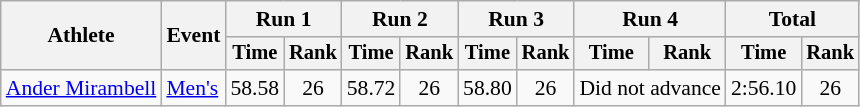<table class="wikitable" style="font-size:90%">
<tr>
<th rowspan="2">Athlete</th>
<th rowspan="2">Event</th>
<th colspan="2">Run 1</th>
<th colspan="2">Run 2</th>
<th colspan="2">Run 3</th>
<th colspan="2">Run 4</th>
<th colspan="2">Total</th>
</tr>
<tr style="font-size:95%">
<th>Time</th>
<th>Rank</th>
<th>Time</th>
<th>Rank</th>
<th>Time</th>
<th>Rank</th>
<th>Time</th>
<th>Rank</th>
<th>Time</th>
<th>Rank</th>
</tr>
<tr align=center>
<td align=left><a href='#'>Ander Mirambell</a></td>
<td align=left><a href='#'>Men's</a></td>
<td>58.58</td>
<td>26</td>
<td>58.72</td>
<td>26</td>
<td>58.80</td>
<td>26</td>
<td colspan=2>Did not advance</td>
<td>2:56.10</td>
<td>26</td>
</tr>
</table>
